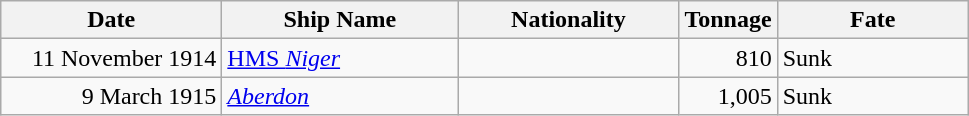<table class="wikitable sortable">
<tr>
<th width="140px">Date</th>
<th width="150px">Ship Name</th>
<th width="140px">Nationality</th>
<th width="25px">Tonnage</th>
<th width="120px">Fate</th>
</tr>
<tr>
<td align="right">11 November 1914</td>
<td align="left"><a href='#'>HMS <em>Niger</em></a></td>
<td align="left"></td>
<td align="right">810</td>
<td align="left">Sunk</td>
</tr>
<tr>
<td align="right">9 March 1915</td>
<td align="left"><a href='#'><em>Aberdon</em></a></td>
<td align="left"></td>
<td align="right">1,005</td>
<td align="left">Sunk</td>
</tr>
</table>
